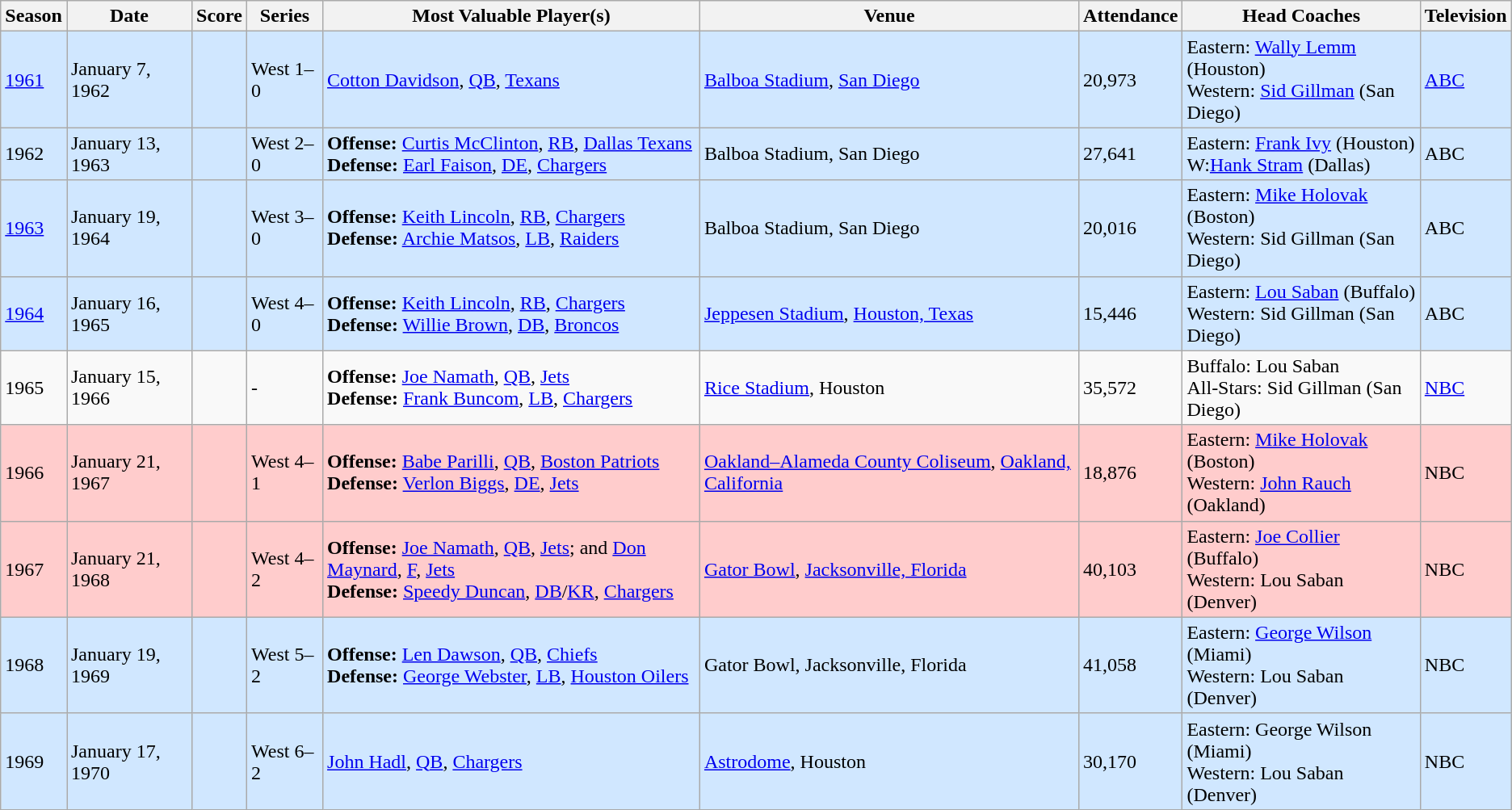<table class="wikitable">
<tr>
<th>Season</th>
<th>Date</th>
<th>Score</th>
<th>Series</th>
<th>Most Valuable Player(s)</th>
<th>Venue</th>
<th>Attendance</th>
<th>Head Coaches</th>
<th>Television</th>
</tr>
<tr bgcolor="#D0E7FF">
<td><a href='#'>1961</a></td>
<td>January 7, 1962</td>
<td></td>
<td>West 1–0</td>
<td><a href='#'>Cotton Davidson</a>, <a href='#'>QB</a>, <a href='#'>Texans</a></td>
<td><a href='#'>Balboa Stadium</a>, <a href='#'>San Diego</a></td>
<td>20,973</td>
<td>Eastern: <a href='#'>Wally Lemm</a> (Houston)<br>Western: <a href='#'>Sid Gillman</a> (San Diego)</td>
<td><a href='#'>ABC</a></td>
</tr>
<tr bgcolor="#D0E7FF">
<td>1962</td>
<td>January 13, 1963</td>
<td></td>
<td>West 2–0</td>
<td><strong>Offense:</strong> <a href='#'>Curtis McClinton</a>, <a href='#'>RB</a>, <a href='#'>Dallas Texans</a><br><strong>Defense:</strong> <a href='#'>Earl Faison</a>, <a href='#'>DE</a>, <a href='#'>Chargers</a></td>
<td>Balboa Stadium, San Diego</td>
<td>27,641</td>
<td>Eastern: <a href='#'>Frank Ivy</a> (Houston)<br>W:<a href='#'>Hank Stram</a> (Dallas)</td>
<td>ABC</td>
</tr>
<tr bgcolor="#D0E7FF">
<td><a href='#'>1963</a></td>
<td>January 19, 1964</td>
<td></td>
<td>West 3–0</td>
<td><strong>Offense:</strong> <a href='#'>Keith Lincoln</a>, <a href='#'>RB</a>, <a href='#'>Chargers</a><br><strong>Defense:</strong> <a href='#'>Archie Matsos</a>, <a href='#'>LB</a>, <a href='#'>Raiders</a></td>
<td>Balboa Stadium, San Diego</td>
<td>20,016</td>
<td>Eastern: <a href='#'>Mike Holovak</a> (Boston)<br>Western: Sid Gillman (San Diego)</td>
<td>ABC</td>
</tr>
<tr bgcolor="#D0E7FF">
<td><a href='#'>1964</a></td>
<td>January 16, 1965</td>
<td></td>
<td>West 4–0</td>
<td><strong>Offense:</strong>  <a href='#'>Keith Lincoln</a>, <a href='#'>RB</a>, <a href='#'>Chargers</a><br><strong>Defense:</strong> <a href='#'>Willie Brown</a>, <a href='#'>DB</a>, <a href='#'>Broncos</a></td>
<td><a href='#'>Jeppesen Stadium</a>, <a href='#'>Houston, Texas</a></td>
<td>15,446</td>
<td>Eastern: <a href='#'>Lou Saban</a> (Buffalo)<br>Western: Sid Gillman (San Diego)</td>
<td>ABC</td>
</tr>
<tr>
<td>1965</td>
<td>January 15, 1966</td>
<td></td>
<td>-</td>
<td><strong>Offense:</strong> <a href='#'>Joe Namath</a>, <a href='#'>QB</a>, <a href='#'>Jets</a><br><strong>Defense:</strong> <a href='#'>Frank Buncom</a>, <a href='#'>LB</a>, <a href='#'>Chargers</a></td>
<td><a href='#'>Rice Stadium</a>, Houston</td>
<td>35,572</td>
<td>Buffalo: Lou Saban<br>All-Stars: Sid Gillman (San Diego)</td>
<td><a href='#'>NBC</a></td>
</tr>
<tr bgcolor="#FFCCCC">
<td>1966</td>
<td>January 21, 1967</td>
<td></td>
<td>West 4–1</td>
<td><strong>Offense:</strong> <a href='#'>Babe Parilli</a>, <a href='#'>QB</a>, <a href='#'>Boston Patriots</a><br><strong>Defense:</strong> <a href='#'>Verlon Biggs</a>, <a href='#'>DE</a>, <a href='#'>Jets</a></td>
<td><a href='#'>Oakland–Alameda County Coliseum</a>, <a href='#'>Oakland, California</a></td>
<td>18,876</td>
<td>Eastern: <a href='#'>Mike Holovak</a> (Boston)<br>Western: <a href='#'>John Rauch</a> (Oakland)</td>
<td>NBC</td>
</tr>
<tr bgcolor="#FFCCCC">
<td>1967</td>
<td>January 21, 1968</td>
<td></td>
<td>West 4–2</td>
<td><strong>Offense:</strong> <a href='#'>Joe Namath</a>, <a href='#'>QB</a>, <a href='#'>Jets</a>; and <a href='#'>Don Maynard</a>, <a href='#'>F</a>, <a href='#'>Jets</a><br><strong>Defense:</strong> <a href='#'>Speedy Duncan</a>, <a href='#'>DB</a>/<a href='#'>KR</a>, <a href='#'>Chargers</a></td>
<td><a href='#'>Gator Bowl</a>, <a href='#'>Jacksonville, Florida</a></td>
<td>40,103</td>
<td>Eastern: <a href='#'>Joe Collier</a> (Buffalo)<br>Western: Lou Saban (Denver)</td>
<td>NBC</td>
</tr>
<tr bgcolor="#D0E7FF">
<td>1968</td>
<td>January 19, 1969</td>
<td></td>
<td>West 5–2</td>
<td><strong>Offense:</strong> <a href='#'>Len Dawson</a>, <a href='#'>QB</a>, <a href='#'>Chiefs</a><br><strong>Defense:</strong> <a href='#'>George Webster</a>, <a href='#'>LB</a>, <a href='#'>Houston Oilers</a></td>
<td>Gator Bowl, Jacksonville, Florida</td>
<td>41,058</td>
<td>Eastern: <a href='#'>George Wilson</a> (Miami)<br>Western: Lou Saban (Denver)</td>
<td>NBC</td>
</tr>
<tr bgcolor="#D0E7FF">
<td>1969</td>
<td>January 17, 1970</td>
<td></td>
<td>West 6–2</td>
<td><a href='#'>John Hadl</a>, <a href='#'>QB</a>, <a href='#'>Chargers</a></td>
<td><a href='#'>Astrodome</a>, Houston</td>
<td>30,170</td>
<td>Eastern: George Wilson (Miami)<br>Western: Lou Saban (Denver)</td>
<td>NBC</td>
</tr>
</table>
